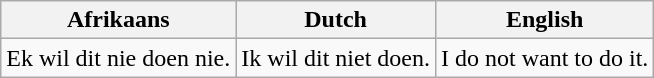<table class="wikitable">
<tr>
<th>Afrikaans</th>
<th>Dutch</th>
<th>English</th>
</tr>
<tr>
<td>Ek wil dit nie doen nie.</td>
<td>Ik wil dit niet doen.</td>
<td>I do not want to do it.</td>
</tr>
</table>
